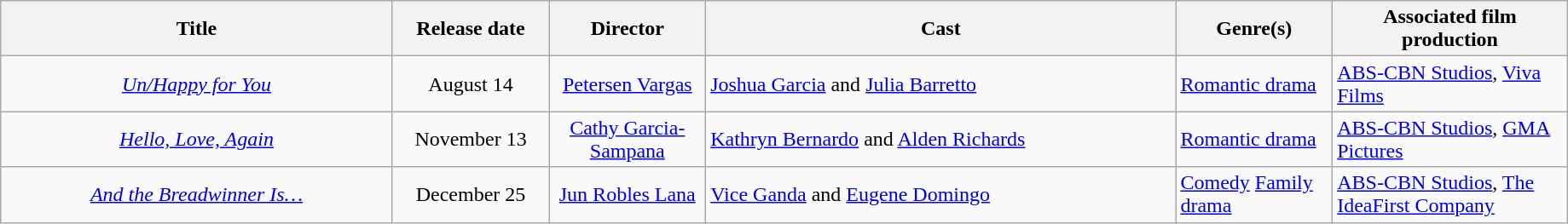<table class="wikitable" style="width:97%">
<tr>
<th style="width:25%;">Title</th>
<th style="width:10%;">Release date</th>
<th style="width:10%;">Director</th>
<th style="width:30%;">Cast</th>
<th style="width:10%;">Genre(s)</th>
<th style="width:15%;">Associated film production</th>
</tr>
<tr>
<td style="text-align: center;"><em><a href='#'>Un/Happy for You</a></em></td>
<td style="text-align: center;">August 14</td>
<td style="text-align: center;"><a href='#'>Petersen Vargas</a></td>
<td><a href='#'>Joshua Garcia</a> and <a href='#'>Julia Barretto</a></td>
<td><a href='#'>Romantic drama</a></td>
<td><a href='#'>ABS-CBN Studios</a>, <a href='#'>Viva Films</a></td>
</tr>
<tr>
<td style="text-align: center;"><em><a href='#'>Hello, Love, Again</a></em></td>
<td style="text-align: center;">November 13</td>
<td style="text-align: center;"><a href='#'>Cathy Garcia-Sampana</a></td>
<td><a href='#'>Kathryn Bernardo</a> and <a href='#'>Alden Richards</a></td>
<td><a href='#'>Romantic drama</a></td>
<td><a href='#'>ABS-CBN Studios</a>, <a href='#'>GMA Pictures</a></td>
</tr>
<tr>
<td style="text-align: center;"><em><a href='#'>And the Breadwinner Is…</a></em></td>
<td style="text-align: center;">December 25</td>
<td style="text-align: center;"><a href='#'>Jun Robles Lana</a></td>
<td><a href='#'>Vice Ganda</a> and <a href='#'>Eugene Domingo</a></td>
<td><a href='#'>Comedy</a> <a href='#'>Family drama</a></td>
<td><a href='#'>ABS-CBN Studios</a>, <a href='#'>The IdeaFirst Company</a></td>
</tr>
</table>
